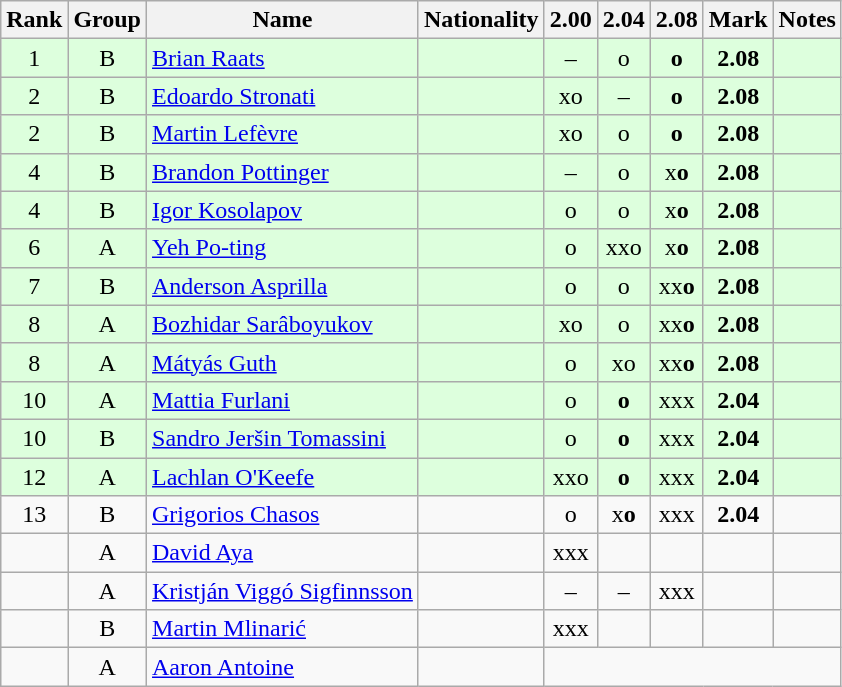<table class="wikitable sortable" style="text-align:center">
<tr>
<th>Rank</th>
<th>Group</th>
<th>Name</th>
<th>Nationality</th>
<th>2.00</th>
<th>2.04</th>
<th>2.08</th>
<th>Mark</th>
<th>Notes</th>
</tr>
<tr bgcolor=ddffdd>
<td>1</td>
<td>B</td>
<td align="left"><a href='#'>Brian Raats</a></td>
<td align="left"></td>
<td>–</td>
<td>o</td>
<td><strong>o</strong></td>
<td><strong>2.08</strong></td>
<td></td>
</tr>
<tr bgcolor="ddffdd">
<td>2</td>
<td>B</td>
<td align="left"><a href='#'>Edoardo Stronati</a></td>
<td align="left"></td>
<td>xo</td>
<td>–</td>
<td><strong>o</strong></td>
<td><strong>2.08</strong></td>
<td></td>
</tr>
<tr bgcolor="ddffdd">
<td>2</td>
<td>B</td>
<td align="left"><a href='#'>Martin Lefèvre</a></td>
<td align="left"></td>
<td>xo</td>
<td>o</td>
<td><strong>o</strong></td>
<td><strong>2.08</strong></td>
<td></td>
</tr>
<tr bgcolor="ddffdd">
<td>4</td>
<td>B</td>
<td align="left"><a href='#'>Brandon Pottinger</a></td>
<td align="left"></td>
<td>–</td>
<td>o</td>
<td>x<strong>o</strong></td>
<td><strong>2.08</strong></td>
<td></td>
</tr>
<tr bgcolor="ddffdd">
<td>4</td>
<td>B</td>
<td align="left"><a href='#'>Igor Kosolapov</a></td>
<td align="left"></td>
<td>o</td>
<td>o</td>
<td>x<strong>o</strong></td>
<td><strong>2.08</strong></td>
<td></td>
</tr>
<tr bgcolor="ddffdd">
<td>6</td>
<td>A</td>
<td align="left"><a href='#'>Yeh Po-ting</a></td>
<td align="left"></td>
<td>o</td>
<td>xxo</td>
<td>x<strong>o</strong></td>
<td><strong>2.08</strong></td>
<td></td>
</tr>
<tr bgcolor="ddffdd">
<td>7</td>
<td>B</td>
<td align="left"><a href='#'>Anderson Asprilla</a></td>
<td align="left"></td>
<td>o</td>
<td>o</td>
<td>xx<strong>o</strong></td>
<td><strong>2.08</strong></td>
<td></td>
</tr>
<tr bgcolor="ddffdd">
<td>8</td>
<td>A</td>
<td align="left"><a href='#'>Bozhidar Sarâboyukov</a></td>
<td align="left"></td>
<td>xo</td>
<td>o</td>
<td>xx<strong>o</strong></td>
<td><strong>2.08</strong></td>
<td></td>
</tr>
<tr bgcolor="ddffdd">
<td>8</td>
<td>A</td>
<td align="left"><a href='#'>Mátyás Guth</a></td>
<td align="left"></td>
<td>o</td>
<td>xo</td>
<td>xx<strong>o</strong></td>
<td><strong>2.08</strong></td>
<td></td>
</tr>
<tr bgcolor="ddffdd">
<td>10</td>
<td>A</td>
<td align="left"><a href='#'>Mattia Furlani</a></td>
<td align="left"></td>
<td>o</td>
<td><strong>o</strong></td>
<td>xxx</td>
<td><strong>2.04</strong></td>
<td></td>
</tr>
<tr bgcolor="ddffdd">
<td>10</td>
<td>B</td>
<td align="left"><a href='#'>Sandro Jeršin Tomassini</a></td>
<td align="left"></td>
<td>o</td>
<td><strong>o</strong></td>
<td>xxx</td>
<td><strong>2.04</strong></td>
<td></td>
</tr>
<tr bgcolor="ddffdd">
<td>12</td>
<td>A</td>
<td align="left"><a href='#'>Lachlan O'Keefe</a></td>
<td align="left"></td>
<td>xxo</td>
<td><strong>o</strong></td>
<td>xxx</td>
<td><strong>2.04</strong></td>
<td></td>
</tr>
<tr>
<td>13</td>
<td>B</td>
<td align="left"><a href='#'>Grigorios Chasos</a></td>
<td align="left"></td>
<td>o</td>
<td>x<strong>o</strong></td>
<td>xxx</td>
<td><strong>2.04</strong></td>
<td></td>
</tr>
<tr>
<td></td>
<td>A</td>
<td align="left"><a href='#'>David Aya</a></td>
<td align="left"></td>
<td>xxx</td>
<td></td>
<td></td>
<td></td>
<td></td>
</tr>
<tr>
<td></td>
<td>A</td>
<td align="left"><a href='#'>Kristján Viggó Sigfinnsson</a></td>
<td align="left"></td>
<td>–</td>
<td>–</td>
<td>xxx</td>
<td></td>
<td></td>
</tr>
<tr>
<td></td>
<td>B</td>
<td align="left"><a href='#'>Martin Mlinarić</a></td>
<td align="left"></td>
<td>xxx</td>
<td></td>
<td></td>
<td></td>
<td></td>
</tr>
<tr>
<td></td>
<td>A</td>
<td align="left"><a href='#'>Aaron Antoine</a></td>
<td align="left"></td>
<td colspan=5></td>
</tr>
</table>
